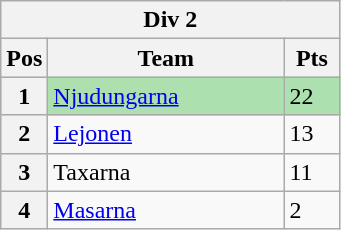<table class="wikitable">
<tr>
<th colspan="3">Div 2</th>
</tr>
<tr>
<th width=20>Pos</th>
<th width=150>Team</th>
<th width=30>Pts</th>
</tr>
<tr style="background:#ACE1AF;">
<th>1</th>
<td><a href='#'>Njudungarna</a></td>
<td>22</td>
</tr>
<tr>
<th>2</th>
<td><a href='#'>Lejonen</a></td>
<td>13</td>
</tr>
<tr>
<th>3</th>
<td>Taxarna</td>
<td>11</td>
</tr>
<tr>
<th>4</th>
<td><a href='#'>Masarna</a></td>
<td>2</td>
</tr>
</table>
